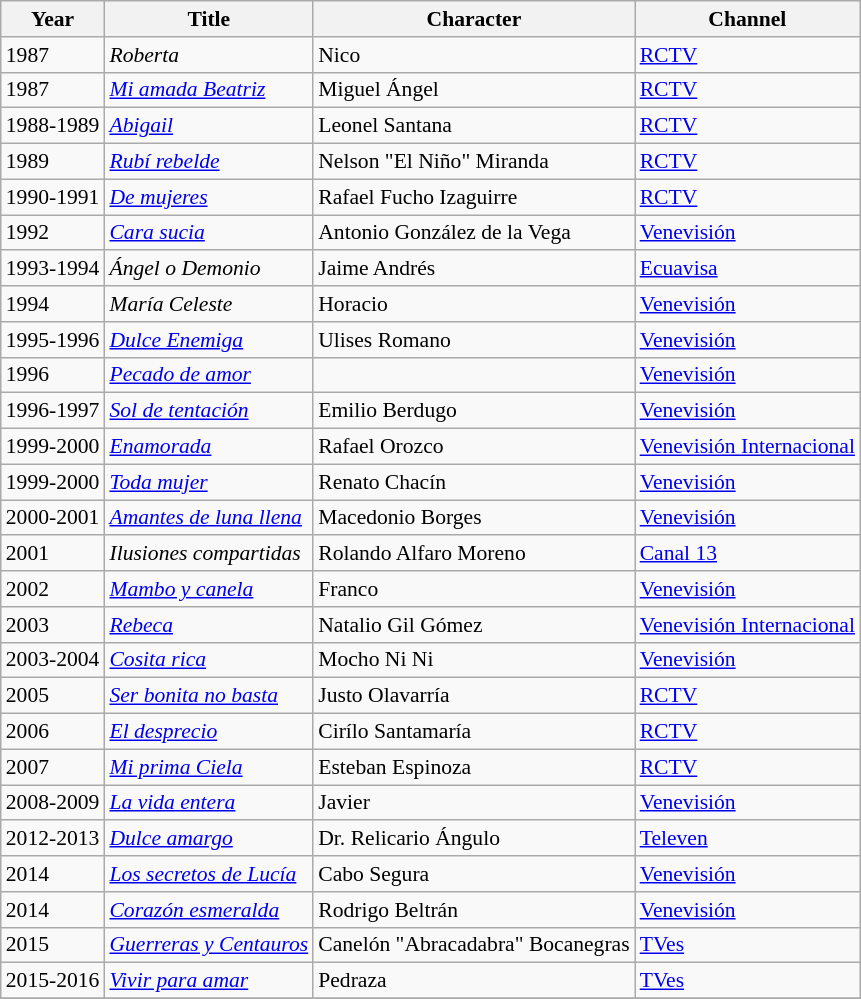<table class="wikitable" style="font-size: 90%;">
<tr>
<th>Year</th>
<th>Title</th>
<th>Character</th>
<th>Channel</th>
</tr>
<tr>
<td>1987</td>
<td><em>Roberta</em></td>
<td>Nico</td>
<td><a href='#'>RCTV</a></td>
</tr>
<tr>
<td>1987</td>
<td><em><a href='#'>Mi amada Beatriz</a></em></td>
<td>Miguel Ángel</td>
<td><a href='#'>RCTV</a></td>
</tr>
<tr>
<td>1988-1989</td>
<td><em><a href='#'>Abigail</a></em></td>
<td>Leonel Santana</td>
<td><a href='#'>RCTV</a></td>
</tr>
<tr>
<td>1989</td>
<td><em><a href='#'>Rubí rebelde</a></em></td>
<td>Nelson "El Niño" Miranda</td>
<td><a href='#'>RCTV</a></td>
</tr>
<tr>
<td>1990-1991</td>
<td><em><a href='#'>De mujeres</a></em></td>
<td>Rafael Fucho Izaguirre</td>
<td><a href='#'>RCTV</a></td>
</tr>
<tr>
<td>1992</td>
<td><em><a href='#'>Cara sucia</a></em></td>
<td>Antonio González de la Vega</td>
<td><a href='#'>Venevisión</a></td>
</tr>
<tr>
<td>1993-1994</td>
<td><em>Ángel o Demonio</em></td>
<td>Jaime Andrés</td>
<td><a href='#'>Ecuavisa</a></td>
</tr>
<tr>
<td>1994</td>
<td><em>María Celeste</em></td>
<td>Horacio</td>
<td><a href='#'>Venevisión</a></td>
</tr>
<tr>
<td>1995-1996</td>
<td><em><a href='#'>Dulce Enemiga</a></em></td>
<td>Ulises Romano</td>
<td><a href='#'>Venevisión</a></td>
</tr>
<tr>
<td>1996</td>
<td><em><a href='#'>Pecado de amor</a></em></td>
<td></td>
<td><a href='#'>Venevisión</a></td>
</tr>
<tr>
<td>1996-1997</td>
<td><em><a href='#'>Sol de tentación</a></em></td>
<td>Emilio Berdugo</td>
<td><a href='#'>Venevisión</a></td>
</tr>
<tr>
<td>1999-2000</td>
<td><em><a href='#'>Enamorada</a></em></td>
<td>Rafael Orozco</td>
<td><a href='#'>Venevisión Internacional</a></td>
</tr>
<tr>
<td>1999-2000</td>
<td><em><a href='#'>Toda mujer</a></em></td>
<td>Renato Chacín</td>
<td><a href='#'>Venevisión</a></td>
</tr>
<tr>
<td>2000-2001</td>
<td><em><a href='#'>Amantes de luna llena</a></em></td>
<td>Macedonio Borges</td>
<td><a href='#'>Venevisión</a></td>
</tr>
<tr>
<td>2001</td>
<td><em>Ilusiones compartidas</em></td>
<td>Rolando Alfaro Moreno</td>
<td><a href='#'>Canal 13</a></td>
</tr>
<tr>
<td>2002</td>
<td><em><a href='#'>Mambo y canela</a></em></td>
<td>Franco</td>
<td><a href='#'>Venevisión</a></td>
</tr>
<tr>
<td>2003</td>
<td><em><a href='#'>Rebeca</a></em></td>
<td>Natalio Gil Gómez</td>
<td><a href='#'>Venevisión Internacional</a></td>
</tr>
<tr>
<td>2003-2004</td>
<td><em><a href='#'>Cosita rica</a></em></td>
<td>Mocho Ni Ni</td>
<td><a href='#'>Venevisión</a></td>
</tr>
<tr>
<td>2005</td>
<td><em><a href='#'>Ser bonita no basta</a></em></td>
<td>Justo Olavarría</td>
<td><a href='#'>RCTV</a></td>
</tr>
<tr>
<td>2006</td>
<td><em><a href='#'>El desprecio</a></em></td>
<td>Cirílo Santamaría</td>
<td><a href='#'>RCTV</a></td>
</tr>
<tr>
<td>2007</td>
<td><em><a href='#'>Mi prima Ciela</a></em></td>
<td>Esteban Espinoza</td>
<td><a href='#'>RCTV</a></td>
</tr>
<tr>
<td>2008-2009</td>
<td><em><a href='#'>La vida entera</a></em></td>
<td>Javier</td>
<td><a href='#'>Venevisión</a></td>
</tr>
<tr>
<td>2012-2013</td>
<td><em><a href='#'>Dulce amargo</a></em></td>
<td>Dr. Relicario Ángulo</td>
<td><a href='#'>Televen</a></td>
</tr>
<tr>
<td>2014</td>
<td><em><a href='#'>Los secretos de Lucía</a></em></td>
<td>Cabo Segura</td>
<td><a href='#'>Venevisión</a></td>
</tr>
<tr>
<td>2014</td>
<td><em><a href='#'>Corazón esmeralda</a></em></td>
<td>Rodrigo Beltrán</td>
<td><a href='#'>Venevisión</a></td>
</tr>
<tr>
<td>2015</td>
<td><em><a href='#'>Guerreras y Centauros</a></em></td>
<td>Canelón "Abracadabra" Bocanegras</td>
<td><a href='#'>TVes</a></td>
</tr>
<tr>
<td>2015-2016</td>
<td><em><a href='#'>Vivir para amar</a></em></td>
<td>Pedraza</td>
<td><a href='#'>TVes</a></td>
</tr>
<tr>
</tr>
</table>
